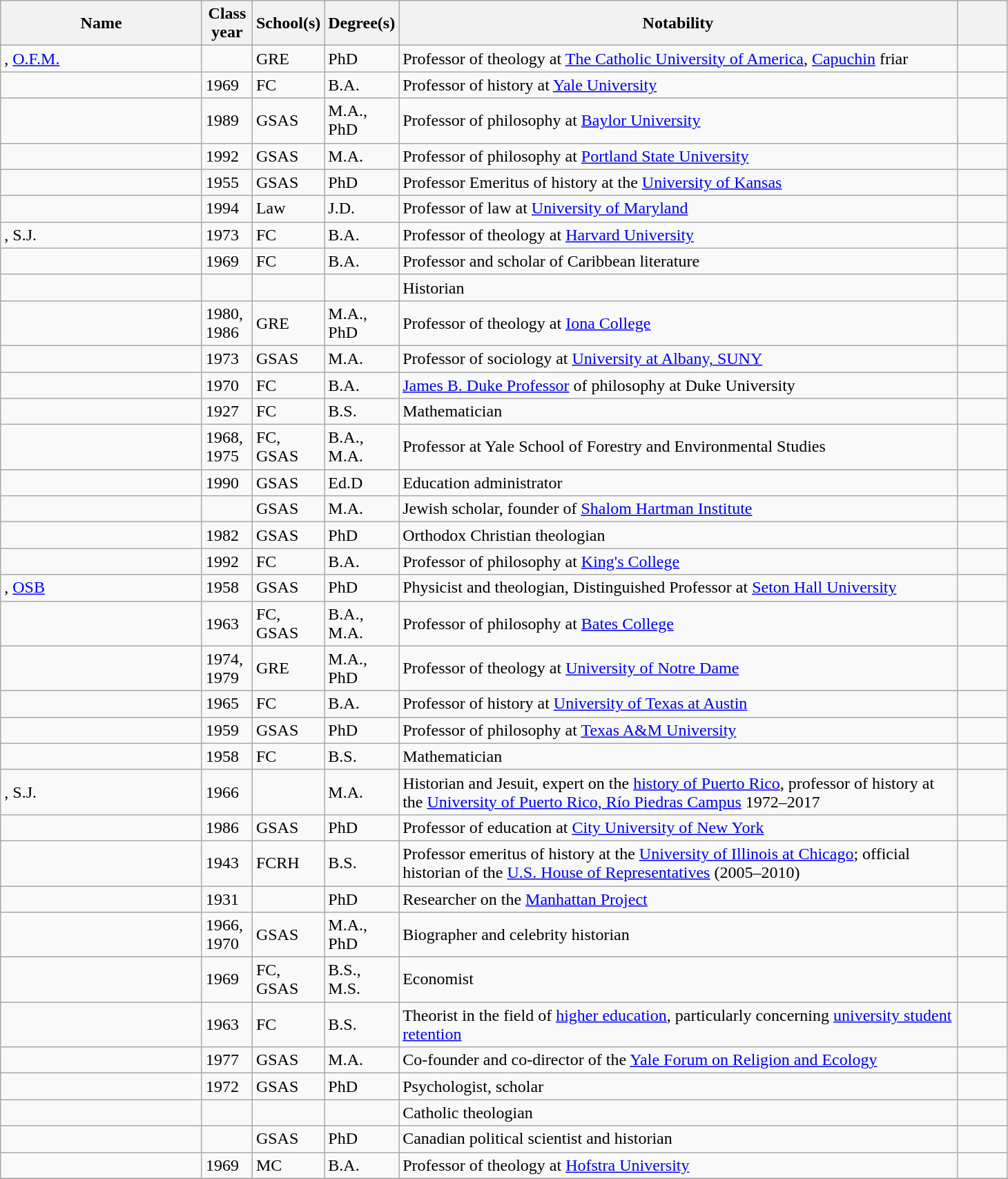<table class="wikitable sortable" style="width:77%">
<tr>
<th style="width:20%;">Name</th>
<th style="width:5%;">Class year</th>
<th style="width:5%;">School(s)</th>
<th style="width:5%;">Degree(s)</th>
<th style="width:*;" class="unsortable">Notability</th>
<th style="width:5%;" class="unsortable"></th>
</tr>
<tr>
<td>, <a href='#'>O.F.M.</a></td>
<td></td>
<td>GRE</td>
<td>PhD</td>
<td>Professor of theology at <a href='#'>The Catholic University of America</a>, <a href='#'>Capuchin</a> friar</td>
<td align=center></td>
</tr>
<tr>
<td></td>
<td>1969</td>
<td>FC</td>
<td>B.A.</td>
<td>Professor of history at <a href='#'>Yale University</a></td>
<td></td>
</tr>
<tr>
<td></td>
<td>1989</td>
<td>GSAS</td>
<td>M.A., PhD</td>
<td>Professor of philosophy at <a href='#'>Baylor University</a></td>
<td style="text-align:center;"></td>
</tr>
<tr>
<td></td>
<td>1992</td>
<td>GSAS</td>
<td>M.A.</td>
<td>Professor of philosophy at <a href='#'>Portland State University</a></td>
<td align=center></td>
</tr>
<tr>
<td></td>
<td>1955</td>
<td>GSAS</td>
<td>PhD</td>
<td>Professor Emeritus of history at the <a href='#'>University of Kansas</a></td>
<td align=center></td>
</tr>
<tr>
<td></td>
<td>1994</td>
<td>Law</td>
<td>J.D.</td>
<td>Professor of law at <a href='#'>University of Maryland</a></td>
<td style=text-align:center></td>
</tr>
<tr>
<td>, S.J.</td>
<td>1973</td>
<td>FC</td>
<td>B.A.</td>
<td>Professor of theology at <a href='#'>Harvard University</a></td>
<td style=text-align:center></td>
</tr>
<tr>
<td></td>
<td>1969</td>
<td>FC</td>
<td>B.A.</td>
<td>Professor and scholar of Caribbean literature</td>
<td style=text-align:center></td>
</tr>
<tr>
<td></td>
<td></td>
<td></td>
<td></td>
<td>Historian</td>
<td align=center></td>
</tr>
<tr>
<td></td>
<td>1980, 1986</td>
<td>GRE</td>
<td>M.A., PhD</td>
<td>Professor of theology at <a href='#'>Iona College</a></td>
<td style=text-align:center></td>
</tr>
<tr>
<td></td>
<td>1973</td>
<td>GSAS</td>
<td>M.A.</td>
<td>Professor of sociology at <a href='#'>University at Albany, SUNY</a></td>
<td align=center></td>
</tr>
<tr>
<td></td>
<td>1970</td>
<td>FC</td>
<td>B.A.</td>
<td><a href='#'>James B. Duke Professor</a> of philosophy at Duke University</td>
<td align=center></td>
</tr>
<tr>
<td></td>
<td>1927</td>
<td>FC</td>
<td>B.S.</td>
<td>Mathematician</td>
<td style=text-align:center></td>
</tr>
<tr>
<td></td>
<td>1968, 1975</td>
<td>FC, GSAS</td>
<td>B.A., M.A.</td>
<td>Professor at Yale School of Forestry and Environmental Studies</td>
<td style=text-align:center></td>
</tr>
<tr>
<td></td>
<td>1990</td>
<td>GSAS</td>
<td>Ed.D</td>
<td>Education administrator</td>
<td style=text-align:center></td>
</tr>
<tr>
<td></td>
<td></td>
<td>GSAS</td>
<td>M.A.</td>
<td>Jewish scholar, founder of <a href='#'>Shalom Hartman Institute</a></td>
<td align=center></td>
</tr>
<tr>
<td></td>
<td>1982</td>
<td>GSAS</td>
<td>PhD</td>
<td>Orthodox Christian theologian</td>
<td></td>
</tr>
<tr>
<td></td>
<td>1992</td>
<td>FC</td>
<td>B.A.</td>
<td>Professor of philosophy at <a href='#'>King's College</a></td>
<td style="text-align:center"></td>
</tr>
<tr>
<td>, <a href='#'>OSB</a></td>
<td>1958</td>
<td>GSAS</td>
<td>PhD</td>
<td>Physicist and theologian, Distinguished Professor at <a href='#'>Seton Hall University</a></td>
<td align=center></td>
</tr>
<tr>
<td></td>
<td>1963</td>
<td>FC, GSAS</td>
<td>B.A., M.A.</td>
<td>Professor of philosophy at <a href='#'>Bates College</a></td>
<td></td>
</tr>
<tr>
<td></td>
<td>1974, 1979</td>
<td>GRE</td>
<td>M.A., PhD</td>
<td>Professor of theology at <a href='#'>University of Notre Dame</a></td>
<td style=text-align:center></td>
</tr>
<tr>
<td></td>
<td>1965</td>
<td>FC</td>
<td>B.A.</td>
<td>Professor of history at <a href='#'>University of Texas at Austin</a></td>
<td align=center></td>
</tr>
<tr>
<td></td>
<td>1959</td>
<td>GSAS</td>
<td>PhD</td>
<td>Professor of philosophy at <a href='#'>Texas A&M University</a></td>
<td align=center></td>
</tr>
<tr>
<td></td>
<td>1958</td>
<td>FC</td>
<td>B.S.</td>
<td>Mathematician</td>
<td></td>
</tr>
<tr>
<td>, S.J.</td>
<td>1966</td>
<td></td>
<td>M.A.</td>
<td>Historian and Jesuit, expert on the <a href='#'>history of Puerto Rico</a>, professor of history at the <a href='#'>University of Puerto Rico, Río Piedras Campus</a> 1972–2017</td>
<td></td>
</tr>
<tr>
<td></td>
<td>1986</td>
<td>GSAS</td>
<td>PhD</td>
<td>Professor of education at <a href='#'>City University of New York</a></td>
<td></td>
</tr>
<tr>
<td></td>
<td>1943</td>
<td>FCRH</td>
<td>B.S.</td>
<td>Professor emeritus of history at the <a href='#'>University of Illinois at Chicago</a>; official historian of the <a href='#'>U.S. House of Representatives</a> (2005–2010)</td>
<td></td>
</tr>
<tr>
<td></td>
<td>1931</td>
<td></td>
<td>PhD</td>
<td>Researcher on the <a href='#'>Manhattan Project</a></td>
<td></td>
</tr>
<tr>
<td></td>
<td>1966, 1970</td>
<td>GSAS</td>
<td>M.A., PhD</td>
<td>Biographer and celebrity historian</td>
<td style=text-align:center></td>
</tr>
<tr>
<td></td>
<td>1969</td>
<td>FC, GSAS</td>
<td>B.S., M.S.</td>
<td>Economist</td>
<td style=text-align:center></td>
</tr>
<tr>
<td></td>
<td>1963</td>
<td>FC</td>
<td>B.S.</td>
<td>Theorist in the field of <a href='#'>higher education</a>, particularly concerning <a href='#'>university student retention</a></td>
<td></td>
</tr>
<tr>
<td></td>
<td>1977</td>
<td>GSAS</td>
<td>M.A.</td>
<td>Co-founder and co-director of the <a href='#'>Yale Forum on Religion and Ecology</a></td>
<td style=text-align:center></td>
</tr>
<tr>
<td></td>
<td>1972</td>
<td>GSAS</td>
<td>PhD</td>
<td>Psychologist, scholar</td>
<td style=text-align:center></td>
</tr>
<tr>
<td></td>
<td></td>
<td></td>
<td></td>
<td>Catholic theologian</td>
<td align=center></td>
</tr>
<tr>
<td></td>
<td></td>
<td>GSAS</td>
<td>PhD</td>
<td>Canadian political scientist and historian</td>
<td></td>
</tr>
<tr>
<td></td>
<td>1969</td>
<td>MC</td>
<td>B.A.</td>
<td>Professor of theology at <a href='#'>Hofstra University</a></td>
<td></td>
</tr>
<tr>
</tr>
</table>
